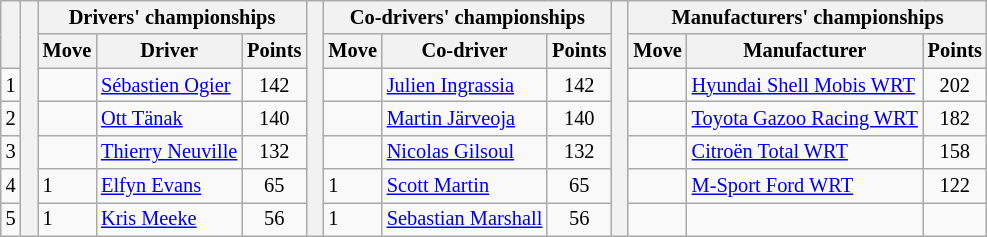<table class="wikitable" style="font-size:85%;">
<tr>
<th rowspan="2"></th>
<th rowspan="7" style="width:5px;"></th>
<th colspan="3">Drivers' championships</th>
<th rowspan="7" style="width:5px;"></th>
<th colspan="3">Co-drivers' championships</th>
<th rowspan="7" style="width:5px;"></th>
<th colspan="3">Manufacturers' championships</th>
</tr>
<tr>
<th>Move</th>
<th>Driver</th>
<th>Points</th>
<th>Move</th>
<th>Co-driver</th>
<th>Points</th>
<th>Move</th>
<th>Manufacturer</th>
<th>Points</th>
</tr>
<tr>
<td align="center">1</td>
<td></td>
<td nowrap><a href='#'>Sébastien Ogier</a></td>
<td align="center">142</td>
<td></td>
<td><a href='#'>Julien Ingrassia</a></td>
<td align="center">142</td>
<td></td>
<td><a href='#'>Hyundai Shell Mobis WRT</a></td>
<td align="center">202</td>
</tr>
<tr>
<td align="center">2</td>
<td></td>
<td><a href='#'>Ott Tänak</a></td>
<td align="center">140</td>
<td></td>
<td><a href='#'>Martin Järveoja</a></td>
<td align="center">140</td>
<td></td>
<td nowrap><a href='#'>Toyota Gazoo Racing WRT</a></td>
<td align="center">182</td>
</tr>
<tr>
<td align="center">3</td>
<td></td>
<td nowrap><a href='#'>Thierry Neuville</a></td>
<td align="center">132</td>
<td></td>
<td><a href='#'>Nicolas Gilsoul</a></td>
<td align="center">132</td>
<td></td>
<td><a href='#'>Citroën Total WRT</a></td>
<td align="center">158</td>
</tr>
<tr>
<td align="center">4</td>
<td> 1</td>
<td><a href='#'>Elfyn Evans</a></td>
<td align="center">65</td>
<td> 1</td>
<td><a href='#'>Scott Martin</a></td>
<td align="center">65</td>
<td></td>
<td><a href='#'>M-Sport Ford WRT</a></td>
<td align="center">122</td>
</tr>
<tr>
<td align="center">5</td>
<td> 1</td>
<td><a href='#'>Kris Meeke</a></td>
<td align="center">56</td>
<td> 1</td>
<td nowrap><a href='#'>Sebastian Marshall</a></td>
<td align="center">56</td>
<td></td>
<td></td>
<td></td>
</tr>
</table>
